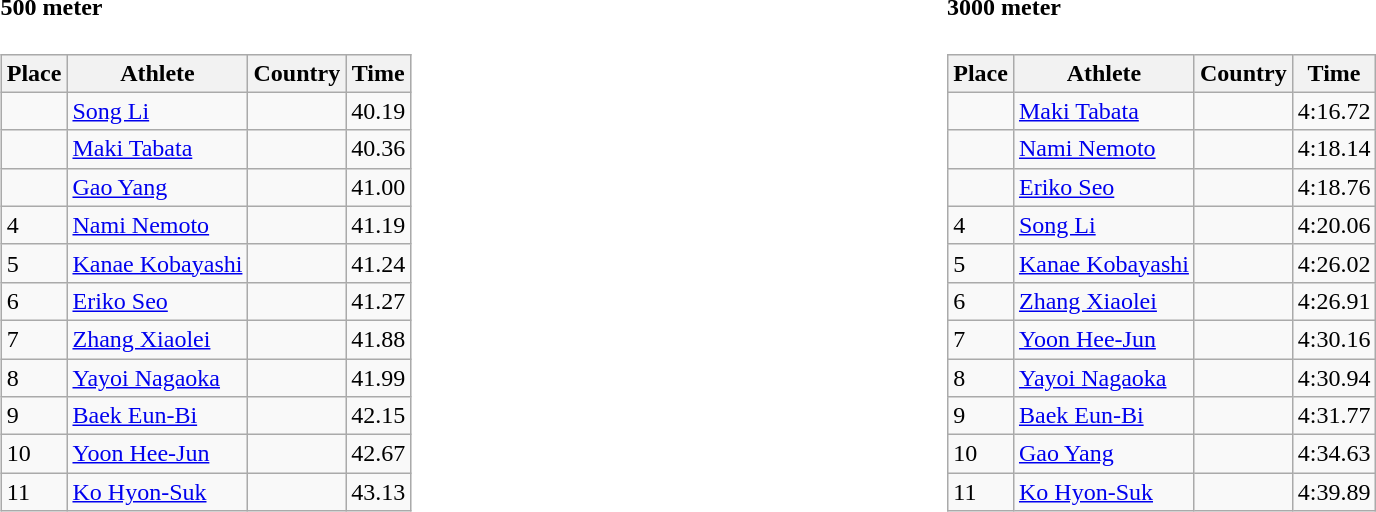<table width=100%>
<tr>
<td width=50% align=left valign=top><br><h4>500 meter</h4><table class="wikitable">
<tr>
<th>Place</th>
<th>Athlete</th>
<th>Country</th>
<th>Time</th>
</tr>
<tr>
<td></td>
<td><a href='#'>Song Li</a></td>
<td></td>
<td>40.19</td>
</tr>
<tr>
<td></td>
<td><a href='#'>Maki Tabata</a></td>
<td></td>
<td>40.36</td>
</tr>
<tr>
<td></td>
<td><a href='#'>Gao Yang</a></td>
<td></td>
<td>41.00</td>
</tr>
<tr>
<td>4</td>
<td><a href='#'>Nami Nemoto</a></td>
<td></td>
<td>41.19</td>
</tr>
<tr>
<td>5</td>
<td><a href='#'>Kanae Kobayashi</a></td>
<td></td>
<td>41.24</td>
</tr>
<tr>
<td>6</td>
<td><a href='#'>Eriko Seo</a></td>
<td></td>
<td>41.27</td>
</tr>
<tr>
<td>7</td>
<td><a href='#'>Zhang Xiaolei</a></td>
<td></td>
<td>41.88</td>
</tr>
<tr>
<td>8</td>
<td><a href='#'>Yayoi Nagaoka</a></td>
<td></td>
<td>41.99</td>
</tr>
<tr>
<td>9</td>
<td><a href='#'>Baek Eun-Bi</a></td>
<td></td>
<td>42.15</td>
</tr>
<tr>
<td>10</td>
<td><a href='#'>Yoon Hee-Jun</a></td>
<td></td>
<td>42.67</td>
</tr>
<tr>
<td>11</td>
<td><a href='#'>Ko Hyon-Suk</a></td>
<td></td>
<td>43.13</td>
</tr>
</table>
</td>
<td width=50% align=left valign=top><br><h4>3000 meter</h4><table class="wikitable">
<tr>
<th>Place</th>
<th>Athlete</th>
<th>Country</th>
<th>Time</th>
</tr>
<tr>
<td></td>
<td><a href='#'>Maki Tabata</a></td>
<td></td>
<td>4:16.72</td>
</tr>
<tr>
<td></td>
<td><a href='#'>Nami Nemoto</a></td>
<td></td>
<td>4:18.14</td>
</tr>
<tr>
<td></td>
<td><a href='#'>Eriko Seo</a></td>
<td></td>
<td>4:18.76</td>
</tr>
<tr>
<td>4</td>
<td><a href='#'>Song Li</a></td>
<td></td>
<td>4:20.06</td>
</tr>
<tr>
<td>5</td>
<td><a href='#'>Kanae Kobayashi</a></td>
<td></td>
<td>4:26.02</td>
</tr>
<tr>
<td>6</td>
<td><a href='#'>Zhang Xiaolei</a></td>
<td></td>
<td>4:26.91</td>
</tr>
<tr>
<td>7</td>
<td><a href='#'>Yoon Hee-Jun</a></td>
<td></td>
<td>4:30.16</td>
</tr>
<tr>
<td>8</td>
<td><a href='#'>Yayoi Nagaoka</a></td>
<td></td>
<td>4:30.94</td>
</tr>
<tr>
<td>9</td>
<td><a href='#'>Baek Eun-Bi</a></td>
<td></td>
<td>4:31.77</td>
</tr>
<tr>
<td>10</td>
<td><a href='#'>Gao Yang</a></td>
<td></td>
<td>4:34.63</td>
</tr>
<tr>
<td>11</td>
<td><a href='#'>Ko Hyon-Suk</a></td>
<td></td>
<td>4:39.89</td>
</tr>
</table>
</td>
</tr>
</table>
